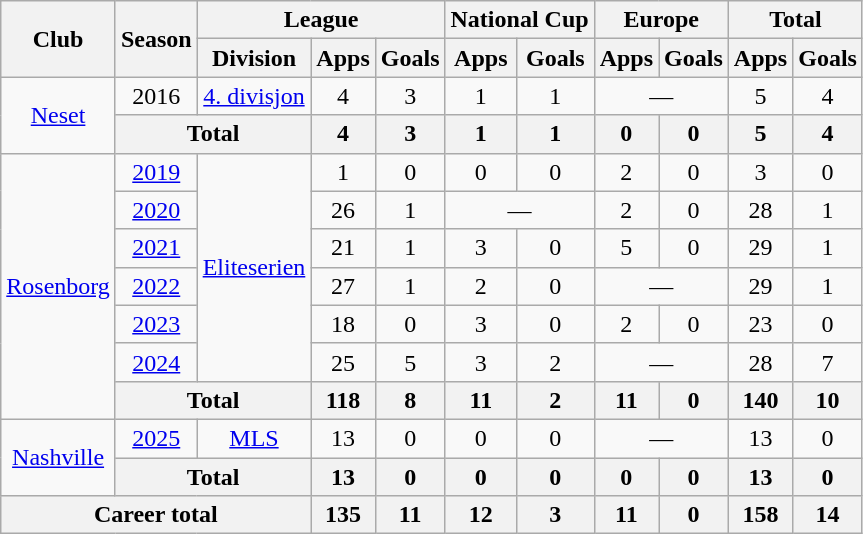<table class="wikitable" style="text-align: center;">
<tr>
<th rowspan="2">Club</th>
<th rowspan="2">Season</th>
<th colspan="3">League</th>
<th colspan="2">National Cup</th>
<th colspan="2">Europe</th>
<th colspan="2">Total</th>
</tr>
<tr>
<th>Division</th>
<th>Apps</th>
<th>Goals</th>
<th>Apps</th>
<th>Goals</th>
<th>Apps</th>
<th>Goals</th>
<th>Apps</th>
<th>Goals</th>
</tr>
<tr>
<td rowspan="2"><a href='#'>Neset</a></td>
<td>2016</td>
<td><a href='#'>4. divisjon</a></td>
<td>4</td>
<td>3</td>
<td>1</td>
<td>1</td>
<td colspan="2">—</td>
<td>5</td>
<td>4</td>
</tr>
<tr>
<th colspan="2">Total</th>
<th>4</th>
<th>3</th>
<th>1</th>
<th>1</th>
<th>0</th>
<th>0</th>
<th>5</th>
<th>4</th>
</tr>
<tr>
<td rowspan="7"><a href='#'>Rosenborg</a></td>
<td><a href='#'>2019</a></td>
<td rowspan="6"><a href='#'>Eliteserien</a></td>
<td>1</td>
<td>0</td>
<td>0</td>
<td>0</td>
<td>2</td>
<td>0</td>
<td>3</td>
<td>0</td>
</tr>
<tr>
<td><a href='#'>2020</a></td>
<td>26</td>
<td>1</td>
<td colspan="2">—</td>
<td>2</td>
<td>0</td>
<td>28</td>
<td>1</td>
</tr>
<tr>
<td><a href='#'>2021</a></td>
<td>21</td>
<td>1</td>
<td>3</td>
<td>0</td>
<td>5</td>
<td>0</td>
<td>29</td>
<td>1</td>
</tr>
<tr>
<td><a href='#'>2022</a></td>
<td>27</td>
<td>1</td>
<td>2</td>
<td>0</td>
<td colspan="2">—</td>
<td>29</td>
<td>1</td>
</tr>
<tr>
<td><a href='#'>2023</a></td>
<td>18</td>
<td>0</td>
<td>3</td>
<td>0</td>
<td>2</td>
<td>0</td>
<td>23</td>
<td>0</td>
</tr>
<tr>
<td><a href='#'>2024</a></td>
<td>25</td>
<td>5</td>
<td>3</td>
<td>2</td>
<td colspan="2">—</td>
<td>28</td>
<td>7</td>
</tr>
<tr>
<th colspan="2">Total</th>
<th>118</th>
<th>8</th>
<th>11</th>
<th>2</th>
<th>11</th>
<th>0</th>
<th>140</th>
<th>10</th>
</tr>
<tr>
<td rowspan="2"><a href='#'>Nashville</a></td>
<td><a href='#'>2025</a></td>
<td><a href='#'>MLS</a></td>
<td>13</td>
<td>0</td>
<td>0</td>
<td>0</td>
<td colspan="2">—</td>
<td>13</td>
<td>0</td>
</tr>
<tr>
<th colspan="2">Total</th>
<th>13</th>
<th>0</th>
<th>0</th>
<th>0</th>
<th>0</th>
<th>0</th>
<th>13</th>
<th>0</th>
</tr>
<tr>
<th colspan="3">Career total</th>
<th>135</th>
<th>11</th>
<th>12</th>
<th>3</th>
<th>11</th>
<th>0</th>
<th>158</th>
<th>14</th>
</tr>
</table>
